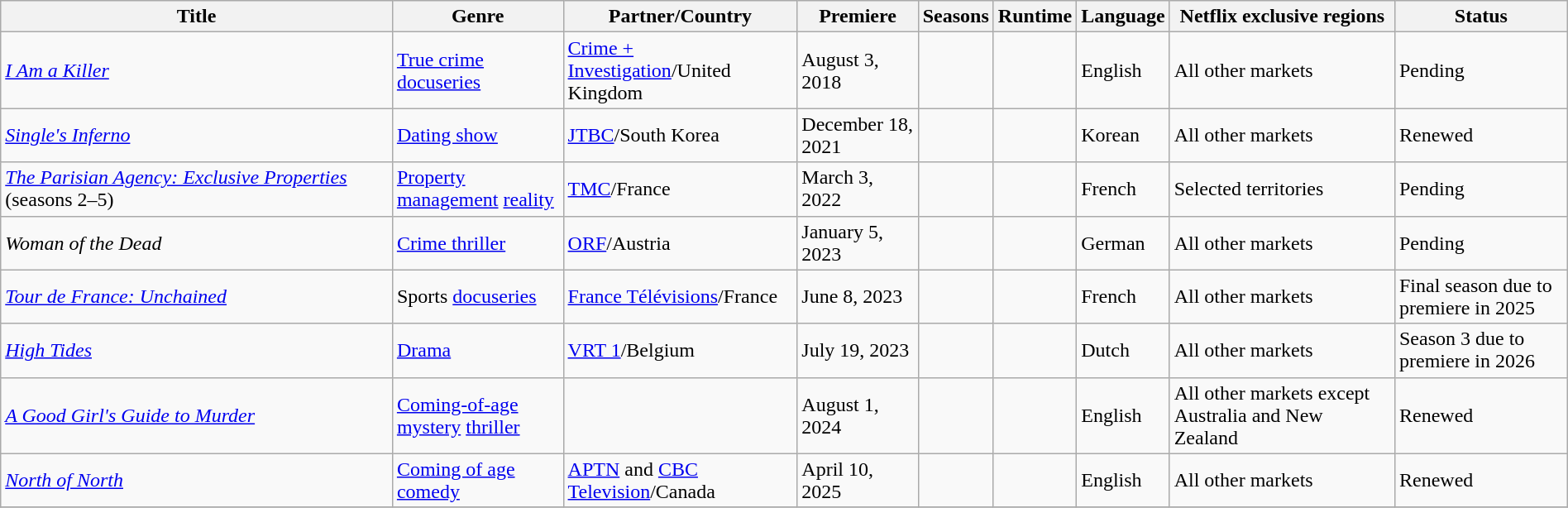<table class="wikitable sortable" style="width:100%;">
<tr>
<th scope="col" style="width:25%;">Title</th>
<th>Genre</th>
<th>Partner/Country</th>
<th>Premiere</th>
<th>Seasons</th>
<th>Runtime</th>
<th>Language</th>
<th>Netflix exclusive regions</th>
<th>Status</th>
</tr>
<tr>
<td><em><a href='#'>I Am a Killer</a></em></td>
<td><a href='#'>True crime</a> <a href='#'>docuseries</a></td>
<td><a href='#'>Crime + Investigation</a>/United Kingdom</td>
<td>August 3, 2018</td>
<td></td>
<td></td>
<td>English</td>
<td>All other markets</td>
<td>Pending</td>
</tr>
<tr>
<td><em><a href='#'>Single's Inferno</a></em></td>
<td><a href='#'>Dating show</a></td>
<td><a href='#'>JTBC</a>/South Korea</td>
<td>December 18, 2021</td>
<td></td>
<td></td>
<td>Korean</td>
<td>All other markets</td>
<td>Renewed</td>
</tr>
<tr>
<td><em><a href='#'>The Parisian Agency: Exclusive Properties</a></em> (seasons 2–5)</td>
<td><a href='#'>Property management</a> <a href='#'>reality</a></td>
<td><a href='#'>TMC</a>/France</td>
<td>March 3, 2022</td>
<td></td>
<td></td>
<td>French</td>
<td>Selected territories</td>
<td>Pending</td>
</tr>
<tr>
<td><em>Woman of the Dead</em></td>
<td><a href='#'>Crime thriller</a></td>
<td><a href='#'>ORF</a>/Austria</td>
<td>January 5, 2023</td>
<td></td>
<td></td>
<td>German</td>
<td>All other markets</td>
<td>Pending</td>
</tr>
<tr>
<td><em><a href='#'>Tour de France: Unchained</a></em></td>
<td>Sports <a href='#'>docuseries</a></td>
<td><a href='#'>France Télévisions</a>/France</td>
<td>June 8, 2023</td>
<td></td>
<td></td>
<td>French</td>
<td>All other markets</td>
<td>Final season due to premiere in 2025</td>
</tr>
<tr>
<td><em><a href='#'>High Tides</a></em></td>
<td><a href='#'>Drama</a></td>
<td><a href='#'>VRT 1</a>/Belgium</td>
<td>July 19, 2023</td>
<td></td>
<td></td>
<td>Dutch</td>
<td>All other markets</td>
<td>Season 3 due to premiere in 2026</td>
</tr>
<tr>
<td><em><a href='#'>A Good Girl's Guide to Murder</a></em></td>
<td><a href='#'>Coming-of-age</a> <a href='#'>mystery</a> <a href='#'>thriller</a></td>
<td></td>
<td>August 1, 2024</td>
<td></td>
<td></td>
<td>English</td>
<td>All other markets except Australia and New Zealand</td>
<td>Renewed</td>
</tr>
<tr>
<td><em><a href='#'>North of North</a></em></td>
<td><a href='#'>Coming of age</a> <a href='#'>comedy</a></td>
<td><a href='#'>APTN</a> and <a href='#'>CBC Television</a>/Canada</td>
<td>April 10, 2025</td>
<td></td>
<td></td>
<td>English</td>
<td>All other markets</td>
<td>Renewed</td>
</tr>
<tr>
</tr>
</table>
